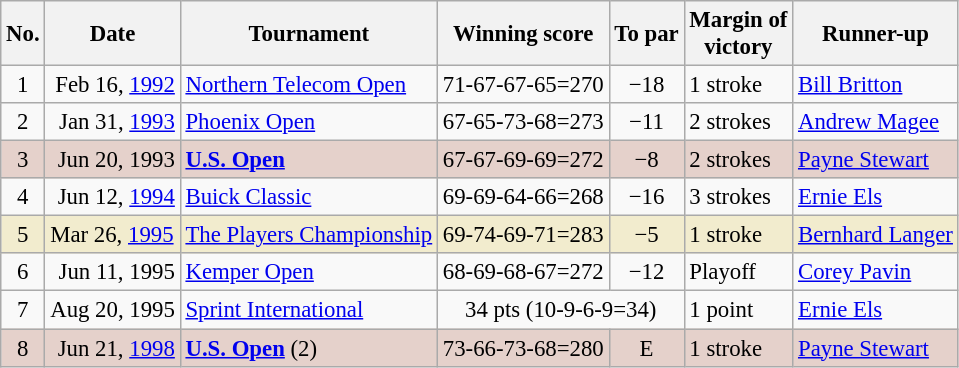<table class="wikitable" style="font-size:95%;">
<tr>
<th>No.</th>
<th>Date</th>
<th>Tournament</th>
<th>Winning score</th>
<th>To par</th>
<th>Margin of<br>victory</th>
<th>Runner-up</th>
</tr>
<tr>
<td align=center>1</td>
<td align=right>Feb 16, <a href='#'>1992</a></td>
<td><a href='#'>Northern Telecom Open</a></td>
<td>71-67-67-65=270</td>
<td align=center>−18</td>
<td>1 stroke</td>
<td> <a href='#'>Bill Britton</a></td>
</tr>
<tr>
<td align=center>2</td>
<td align=right>Jan 31, <a href='#'>1993</a></td>
<td><a href='#'>Phoenix Open</a></td>
<td>67-65-73-68=273</td>
<td align=center>−11</td>
<td>2 strokes</td>
<td> <a href='#'>Andrew Magee</a></td>
</tr>
<tr style="background:#e5d1cb;">
<td align=center>3</td>
<td align=right>Jun 20, 1993</td>
<td><strong><a href='#'>U.S. Open</a></strong></td>
<td>67-67-69-69=272</td>
<td align=center>−8</td>
<td>2 strokes</td>
<td> <a href='#'>Payne Stewart</a></td>
</tr>
<tr>
<td align=center>4</td>
<td align=right>Jun 12, <a href='#'>1994</a></td>
<td><a href='#'>Buick Classic</a></td>
<td>69-69-64-66=268</td>
<td align=center>−16</td>
<td>3 strokes</td>
<td> <a href='#'>Ernie Els</a></td>
</tr>
<tr style="background:#f2ecce;">
<td align=center>5</td>
<td>Mar 26, <a href='#'>1995</a></td>
<td><a href='#'>The Players Championship</a></td>
<td>69-74-69-71=283</td>
<td align=center>−5</td>
<td>1 stroke</td>
<td> <a href='#'>Bernhard Langer</a></td>
</tr>
<tr>
<td align=center>6</td>
<td align=right>Jun 11, 1995</td>
<td><a href='#'>Kemper Open</a></td>
<td>68-69-68-67=272</td>
<td align=center>−12</td>
<td>Playoff</td>
<td> <a href='#'>Corey Pavin</a></td>
</tr>
<tr>
<td align=center>7</td>
<td>Aug 20, 1995</td>
<td><a href='#'>Sprint International</a></td>
<td colspan=2 align=center>34 pts (10-9-6-9=34)</td>
<td>1 point</td>
<td> <a href='#'>Ernie Els</a></td>
</tr>
<tr style="background:#e5d1cb;">
<td align=center>8</td>
<td align=right>Jun 21, <a href='#'>1998</a></td>
<td><strong><a href='#'>U.S. Open</a></strong> (2)</td>
<td>73-66-73-68=280</td>
<td align=center>E</td>
<td>1 stroke</td>
<td> <a href='#'>Payne Stewart</a></td>
</tr>
</table>
